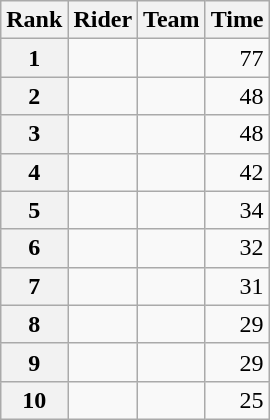<table class="wikitable" margin-bottom:0;">
<tr>
<th scope="col">Rank</th>
<th scope="col">Rider</th>
<th scope="col">Team</th>
<th scope="col">Time</th>
</tr>
<tr>
<th scope="row">1</th>
<td> </td>
<td></td>
<td align="right">77</td>
</tr>
<tr>
<th scope="row">2</th>
<td></td>
<td></td>
<td align="right">48</td>
</tr>
<tr>
<th scope="row">3</th>
<td></td>
<td></td>
<td align="right">48</td>
</tr>
<tr>
<th scope="row">4</th>
<td></td>
<td></td>
<td align="right">42</td>
</tr>
<tr>
<th scope="row">5</th>
<td> </td>
<td></td>
<td align="right">34</td>
</tr>
<tr>
<th scope="row">6</th>
<td></td>
<td></td>
<td align="right">32</td>
</tr>
<tr>
<th scope="row">7</th>
<td></td>
<td></td>
<td align="right">31</td>
</tr>
<tr>
<th scope="row">8</th>
<td></td>
<td></td>
<td align="right">29</td>
</tr>
<tr>
<th scope="row">9</th>
<td></td>
<td></td>
<td align="right">29</td>
</tr>
<tr>
<th scope="row">10</th>
<td></td>
<td></td>
<td align="right">25</td>
</tr>
</table>
